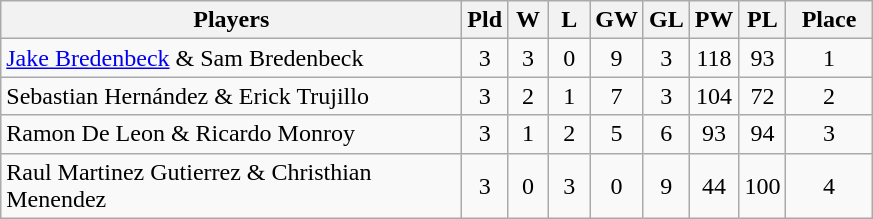<table class=wikitable style="text-align:center">
<tr>
<th width=300>Players</th>
<th width=20>Pld</th>
<th width=20>W</th>
<th width=20>L</th>
<th width=20>GW</th>
<th width=20>GL</th>
<th width=20>PW</th>
<th width=20>PL</th>
<th width=50>Place</th>
</tr>
<tr>
<td align=left> <a href='#'>Jake Bredenbeck</a> & Sam Bredenbeck</td>
<td>3</td>
<td>3</td>
<td>0</td>
<td>9</td>
<td>3</td>
<td>118</td>
<td>93</td>
<td>1</td>
</tr>
<tr>
<td align=left> Sebastian Hernández & Erick Trujillo</td>
<td>3</td>
<td>2</td>
<td>1</td>
<td>7</td>
<td>3</td>
<td>104</td>
<td>72</td>
<td>2</td>
</tr>
<tr>
<td align=left> Ramon De Leon & Ricardo Monroy</td>
<td>3</td>
<td>1</td>
<td>2</td>
<td>5</td>
<td>6</td>
<td>93</td>
<td>94</td>
<td>3</td>
</tr>
<tr>
<td align=left> Raul Martinez Gutierrez & Christhian Menendez</td>
<td>3</td>
<td>0</td>
<td>3</td>
<td>0</td>
<td>9</td>
<td>44</td>
<td>100</td>
<td>4</td>
</tr>
</table>
